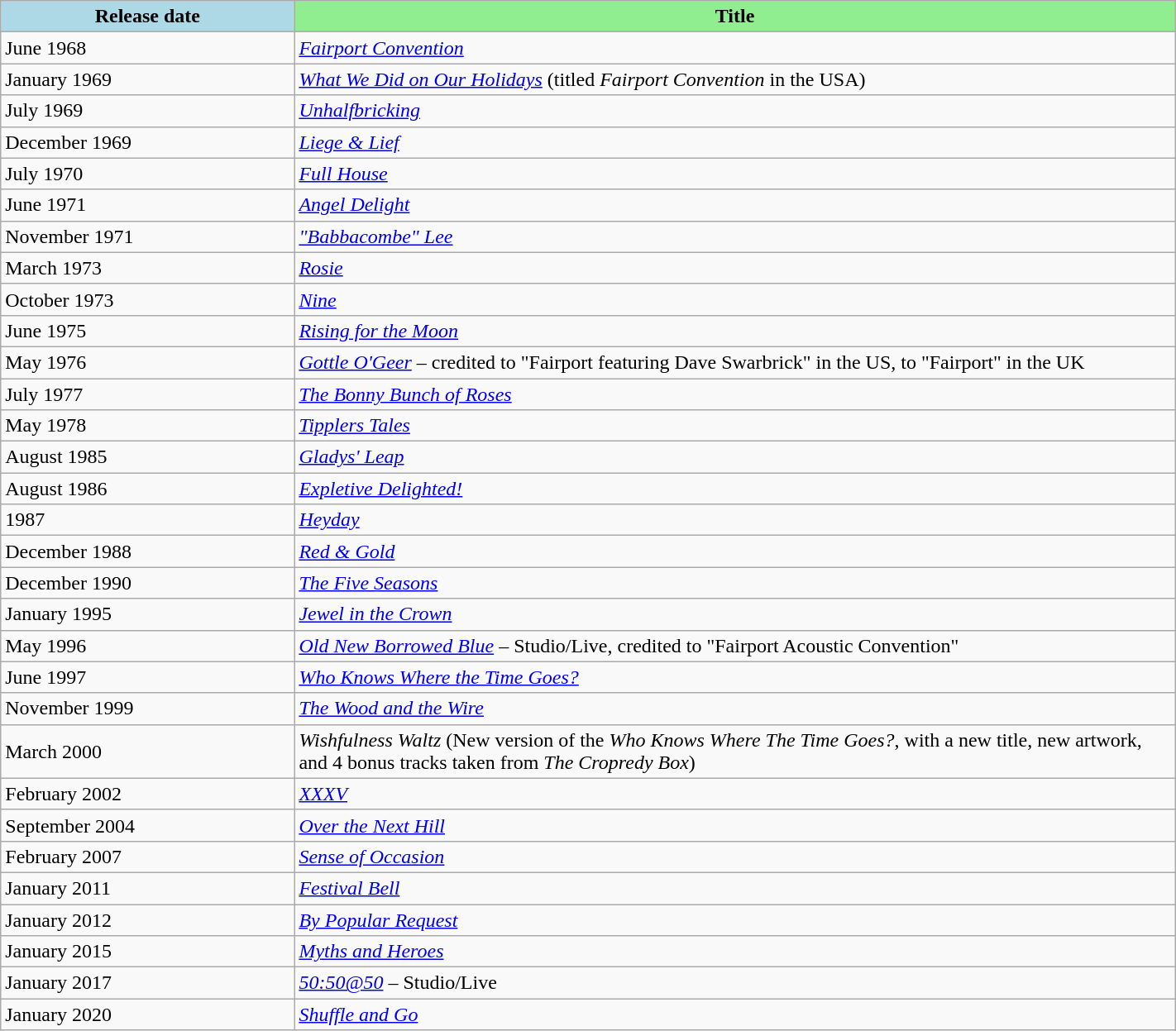<table class="wikitable" style="width:75%; font-size:1em;">
<tr>
<th style="background-color: LightBlue; color: Black; font-weight: bold; text-align: center; width:15%">Release date</th>
<th style="background-color: LightGreen; color: Black; font-weight: bold; text-align: center; width:45%">Title</th>
</tr>
<tr>
<td>June 1968</td>
<td><em><a href='#'>Fairport Convention</a></em></td>
</tr>
<tr>
<td>January 1969</td>
<td><em><a href='#'>What We Did on Our Holidays</a></em> (titled <em>Fairport Convention</em> in the USA)</td>
</tr>
<tr>
<td>July 1969</td>
<td><em><a href='#'>Unhalfbricking</a></em></td>
</tr>
<tr>
<td>December 1969</td>
<td><em><a href='#'>Liege & Lief</a></em></td>
</tr>
<tr>
<td>July 1970</td>
<td><em><a href='#'>Full House</a></em></td>
</tr>
<tr>
<td>June 1971</td>
<td><em><a href='#'>Angel Delight</a></em></td>
</tr>
<tr>
<td>November 1971</td>
<td><em><a href='#'>"Babbacombe" Lee</a></em></td>
</tr>
<tr>
<td>March 1973</td>
<td><em><a href='#'>Rosie</a></em></td>
</tr>
<tr>
<td>October 1973</td>
<td><em><a href='#'>Nine</a></em></td>
</tr>
<tr>
<td>June 1975</td>
<td><em><a href='#'>Rising for the Moon</a></em></td>
</tr>
<tr>
<td>May 1976</td>
<td><em><a href='#'>Gottle O'Geer</a></em> – credited to "Fairport featuring Dave Swarbrick" in the US, to "Fairport" in the UK</td>
</tr>
<tr>
<td>July 1977</td>
<td><em><a href='#'>The Bonny Bunch of Roses</a></em></td>
</tr>
<tr>
<td>May 1978</td>
<td><em><a href='#'>Tipplers Tales</a></em></td>
</tr>
<tr>
<td>August 1985</td>
<td><em><a href='#'>Gladys' Leap</a></em></td>
</tr>
<tr>
<td>August 1986</td>
<td><em><a href='#'>Expletive Delighted!</a></em></td>
</tr>
<tr>
<td>1987</td>
<td><em><a href='#'>Heyday</a></em></td>
</tr>
<tr>
<td>December 1988</td>
<td><em><a href='#'>Red & Gold</a></em></td>
</tr>
<tr>
<td>December 1990</td>
<td><em><a href='#'>The Five Seasons</a></em></td>
</tr>
<tr>
<td>January 1995</td>
<td><em><a href='#'>Jewel in the Crown</a></em></td>
</tr>
<tr>
<td>May 1996</td>
<td><em><a href='#'>Old New Borrowed Blue</a></em> – Studio/Live, credited to "Fairport Acoustic Convention"</td>
</tr>
<tr>
<td>June 1997</td>
<td><em><a href='#'>Who Knows Where the Time Goes?</a></em></td>
</tr>
<tr>
<td>November 1999</td>
<td><em><a href='#'>The Wood and the Wire</a></em></td>
</tr>
<tr>
<td>March 2000</td>
<td><em>Wishfulness Waltz</em> (New version of the <em>Who Knows Where The Time Goes?</em>, with a new title, new artwork, and 4 bonus tracks taken from <em>The Cropredy Box</em>)</td>
</tr>
<tr>
<td>February 2002</td>
<td><em><a href='#'>XXXV</a></em></td>
</tr>
<tr>
<td>September 2004</td>
<td><em><a href='#'>Over the Next Hill</a></em></td>
</tr>
<tr>
<td>February 2007</td>
<td><em><a href='#'>Sense of Occasion</a></em></td>
</tr>
<tr>
<td>January 2011</td>
<td><em><a href='#'>Festival Bell</a></em></td>
</tr>
<tr>
<td>January 2012</td>
<td><em><a href='#'>By Popular Request</a></em></td>
</tr>
<tr>
<td>January 2015</td>
<td><em><a href='#'>Myths and Heroes</a></em></td>
</tr>
<tr>
<td>January 2017</td>
<td><em><a href='#'>50:50@50</a></em> – Studio/Live</td>
</tr>
<tr>
<td>January 2020</td>
<td><em><a href='#'>Shuffle and Go</a></em></td>
</tr>
</table>
